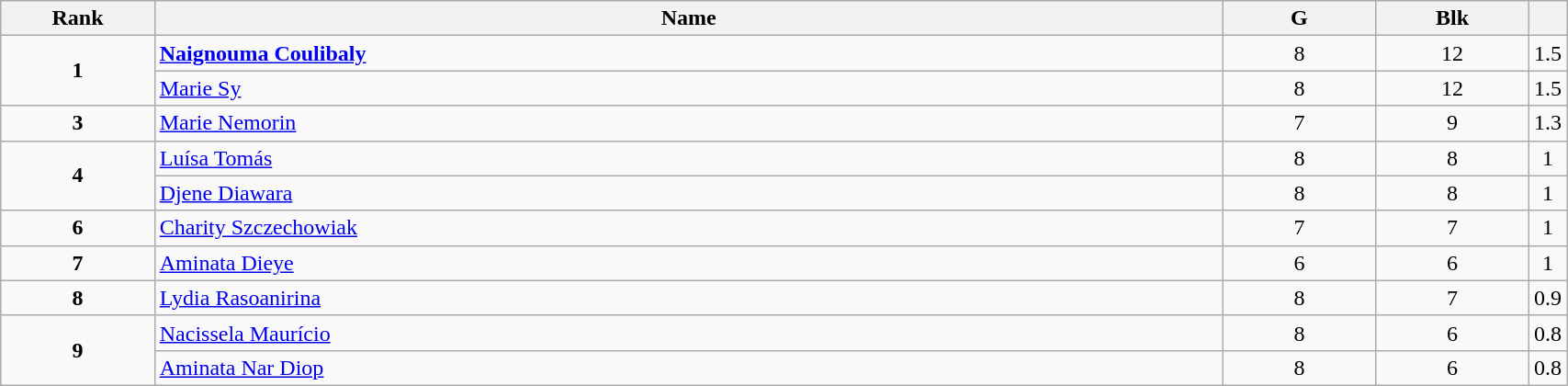<table class="wikitable" style="width:90%;">
<tr>
<th style="width:10%;">Rank</th>
<th style="width:70%;">Name</th>
<th style="width:10%;">G</th>
<th style="width:10%;">Blk</th>
<th style="width:10%;"></th>
</tr>
<tr align=center>
<td rowspan=2><strong>1</strong></td>
<td align=left> <strong><a href='#'>Naignouma Coulibaly</a></strong></td>
<td>8</td>
<td>12</td>
<td>1.5</td>
</tr>
<tr align=center>
<td align=left> <a href='#'>Marie Sy</a></td>
<td>8</td>
<td>12</td>
<td>1.5</td>
</tr>
<tr align=center>
<td><strong>3</strong></td>
<td align=left> <a href='#'>Marie Nemorin</a></td>
<td>7</td>
<td>9</td>
<td>1.3</td>
</tr>
<tr align=center>
<td rowspan=2><strong>4</strong></td>
<td align=left> <a href='#'>Luísa Tomás</a></td>
<td>8</td>
<td>8</td>
<td>1</td>
</tr>
<tr align=center>
<td align=left> <a href='#'>Djene Diawara</a></td>
<td>8</td>
<td>8</td>
<td>1</td>
</tr>
<tr align=center>
<td><strong>6</strong></td>
<td align=left> <a href='#'>Charity Szczechowiak</a></td>
<td>7</td>
<td>7</td>
<td>1</td>
</tr>
<tr align=center>
<td><strong>7</strong></td>
<td align=left> <a href='#'>Aminata Dieye</a></td>
<td>6</td>
<td>6</td>
<td>1</td>
</tr>
<tr align=center>
<td><strong>8</strong></td>
<td align=left> <a href='#'>Lydia Rasoanirina</a></td>
<td>8</td>
<td>7</td>
<td>0.9</td>
</tr>
<tr align=center>
<td rowspan=2><strong>9</strong></td>
<td align=left> <a href='#'>Nacissela Maurício</a></td>
<td>8</td>
<td>6</td>
<td>0.8</td>
</tr>
<tr align=center>
<td align=left> <a href='#'>Aminata Nar Diop</a></td>
<td>8</td>
<td>6</td>
<td>0.8</td>
</tr>
</table>
